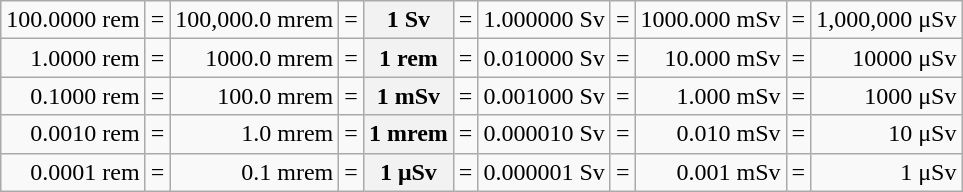<table class="wikitable" style="text-align: right;">
<tr>
<td>100<span>.0000</span> rem</td>
<td>=</td>
<td>100,000<span>.0</span> mrem</td>
<td>=</td>
<th>1 Sv</th>
<td>=</td>
<td>1<span>.000000</span> Sv</td>
<td>=</td>
<td>1000<span>.000</span> mSv</td>
<td>=</td>
<td>1,000,000 μSv</td>
</tr>
<tr>
<td>1<span>.0000</span> rem</td>
<td>=</td>
<td>1000<span>.0</span> mrem</td>
<td>=</td>
<th>1 rem</th>
<td>=</td>
<td>0.01<span>0000</span> Sv</td>
<td>=</td>
<td>10<span>.000</span> mSv</td>
<td>=</td>
<td>10000 μSv</td>
</tr>
<tr>
<td>0.1<span>000</span> rem</td>
<td>=</td>
<td>100<span>.0</span> mrem</td>
<td>=</td>
<th>1 mSv</th>
<td>=</td>
<td>0.001<span>000</span> Sv</td>
<td>=</td>
<td>1<span>.000</span> mSv</td>
<td>=</td>
<td>1000 μSv</td>
</tr>
<tr>
<td>0.001<span>0</span> rem</td>
<td>=</td>
<td>1<span>.0</span> mrem</td>
<td>=</td>
<th>1 mrem</th>
<td>=</td>
<td>0.00001<span>0</span> Sv</td>
<td>=</td>
<td>0.01<span>0</span> mSv</td>
<td>=</td>
<td>10 μSv</td>
</tr>
<tr>
<td>0.0001 rem</td>
<td>=</td>
<td>0.1 mrem</td>
<td>=</td>
<th>1 μSv</th>
<td>=</td>
<td>0.000001 Sv</td>
<td>=</td>
<td>0.001 mSv</td>
<td>=</td>
<td>1 μSv</td>
</tr>
</table>
